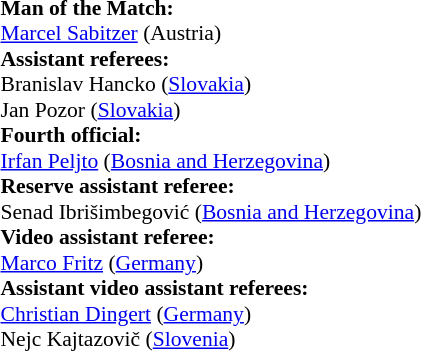<table style="width:50%;font-size:90%">
<tr>
<td><br><strong>Man of the Match:</strong>
<br><a href='#'>Marcel Sabitzer</a> (Austria)<br><strong>Assistant referees:</strong>
<br>Branislav Hancko (<a href='#'>Slovakia</a>)
<br>Jan Pozor (<a href='#'>Slovakia</a>)
<br><strong>Fourth official:</strong>
<br><a href='#'>Irfan Peljto</a> (<a href='#'>Bosnia and Herzegovina</a>)
<br><strong>Reserve assistant referee:</strong>
<br>Senad Ibrišimbegović (<a href='#'>Bosnia and Herzegovina</a>)
<br><strong>Video assistant referee:</strong>
<br><a href='#'>Marco Fritz</a> (<a href='#'>Germany</a>)
<br><strong>Assistant video assistant referees:</strong>
<br><a href='#'>Christian Dingert</a> (<a href='#'>Germany</a>)
<br>Nejc Kajtazovič (<a href='#'>Slovenia</a>)</td>
</tr>
</table>
